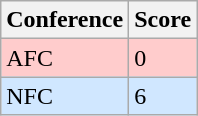<table class="wikitable">
<tr>
<th>Conference</th>
<th>Score</th>
</tr>
<tr>
<td style="background:#FFCCCC">AFC</td>
<td style="background:#FFCCCC">0</td>
</tr>
<tr>
<td style="background:#D0E7FF">NFC</td>
<td style="background:#D0E7FF">6</td>
</tr>
</table>
